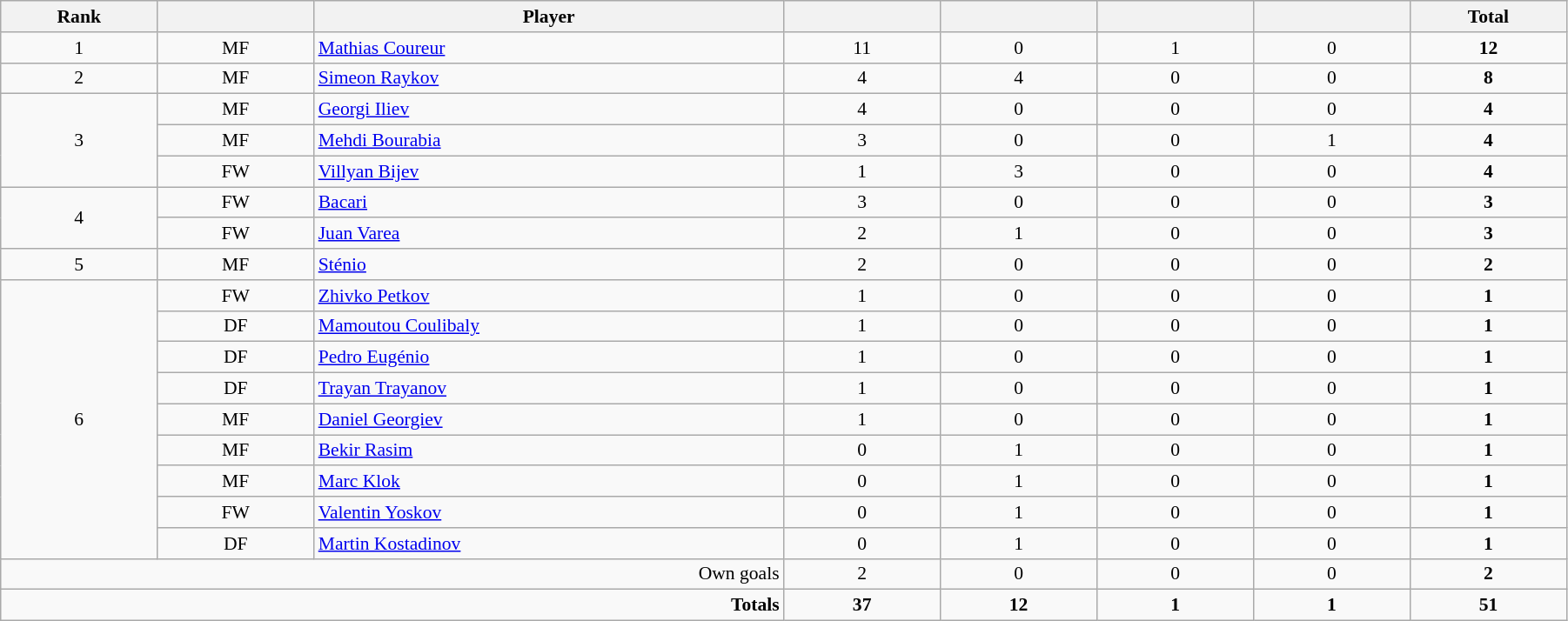<table class="wikitable"  style="text-align:center; font-size:90%; width:95%;">
<tr>
<th style="width:10%;">Rank</th>
<th style="width:10%;"></th>
<th>Player</th>
<th style="width:10%;"></th>
<th style="width:10%;"></th>
<th style="width:10%;"></th>
<th style="width:10%;"></th>
<th style="width:10%;">Total</th>
</tr>
<tr>
<td>1</td>
<td>MF</td>
<td style="text-align:left;"> <a href='#'>Mathias Coureur</a></td>
<td>11</td>
<td>0</td>
<td>1</td>
<td>0</td>
<td><strong>12</strong></td>
</tr>
<tr>
<td>2</td>
<td>MF</td>
<td style="text-align:left;"> <a href='#'>Simeon Raykov</a></td>
<td>4</td>
<td>4</td>
<td>0</td>
<td>0</td>
<td><strong>8</strong></td>
</tr>
<tr>
<td rowspan=3>3</td>
<td>MF</td>
<td style="text-align:left;"> <a href='#'>Georgi Iliev</a></td>
<td>4</td>
<td>0</td>
<td>0</td>
<td>0</td>
<td><strong>4</strong></td>
</tr>
<tr>
<td>MF</td>
<td style="text-align:left;"> <a href='#'>Mehdi Bourabia</a></td>
<td>3</td>
<td>0</td>
<td>0</td>
<td>1</td>
<td><strong>4</strong></td>
</tr>
<tr>
<td>FW</td>
<td style="text-align:left;"> <a href='#'>Villyan Bijev</a></td>
<td>1</td>
<td>3</td>
<td>0</td>
<td>0</td>
<td><strong>4</strong></td>
</tr>
<tr>
<td rowspan=2>4</td>
<td>FW</td>
<td style="text-align:left;"> <a href='#'>Bacari</a></td>
<td>3</td>
<td>0</td>
<td>0</td>
<td>0</td>
<td><strong>3</strong></td>
</tr>
<tr>
<td>FW</td>
<td style="text-align:left;"> <a href='#'>Juan Varea</a></td>
<td>2</td>
<td>1</td>
<td>0</td>
<td>0</td>
<td><strong>3</strong></td>
</tr>
<tr>
<td>5</td>
<td>MF</td>
<td style="text-align:left;"> <a href='#'>Sténio</a></td>
<td>2</td>
<td>0</td>
<td>0</td>
<td>0</td>
<td><strong>2</strong></td>
</tr>
<tr>
<td rowspan=9>6</td>
<td>FW</td>
<td style="text-align:left;"> <a href='#'>Zhivko Petkov</a></td>
<td>1</td>
<td>0</td>
<td>0</td>
<td>0</td>
<td><strong>1</strong></td>
</tr>
<tr>
<td>DF</td>
<td style="text-align:left;"> <a href='#'>Mamoutou Coulibaly</a></td>
<td>1</td>
<td>0</td>
<td>0</td>
<td>0</td>
<td><strong>1</strong></td>
</tr>
<tr>
<td>DF</td>
<td style="text-align:left;"> <a href='#'>Pedro Eugénio</a></td>
<td>1</td>
<td>0</td>
<td>0</td>
<td>0</td>
<td><strong>1</strong></td>
</tr>
<tr>
<td>DF</td>
<td style="text-align:left;"> <a href='#'>Trayan Trayanov</a></td>
<td>1</td>
<td>0</td>
<td>0</td>
<td>0</td>
<td><strong>1</strong></td>
</tr>
<tr>
<td>MF</td>
<td style="text-align:left;"> <a href='#'>Daniel Georgiev</a></td>
<td>1</td>
<td>0</td>
<td>0</td>
<td>0</td>
<td><strong>1</strong></td>
</tr>
<tr>
<td>MF</td>
<td style="text-align:left;"> <a href='#'>Bekir Rasim</a></td>
<td>0</td>
<td>1</td>
<td>0</td>
<td>0</td>
<td><strong>1</strong></td>
</tr>
<tr>
<td>MF</td>
<td style="text-align:left;"> <a href='#'>Marc Klok</a></td>
<td>0</td>
<td>1</td>
<td>0</td>
<td>0</td>
<td><strong>1</strong></td>
</tr>
<tr>
<td>FW</td>
<td style="text-align:left;"> <a href='#'>Valentin Yoskov</a></td>
<td>0</td>
<td>1</td>
<td>0</td>
<td>0</td>
<td><strong>1</strong></td>
</tr>
<tr>
<td>DF</td>
<td style="text-align:left;"> <a href='#'>Martin Kostadinov</a></td>
<td>0</td>
<td>1</td>
<td>0</td>
<td>0</td>
<td><strong>1</strong></td>
</tr>
<tr>
<td colspan="3" style="text-align:right;">Own goals</td>
<td>2</td>
<td>0</td>
<td>0</td>
<td>0</td>
<td><strong>2</strong></td>
</tr>
<tr>
<td colspan="3" style="text-align:right;"><strong>Totals</strong></td>
<td><strong>37</strong></td>
<td><strong>12</strong></td>
<td><strong>1</strong></td>
<td><strong>1</strong></td>
<td><strong>51</strong></td>
</tr>
</table>
